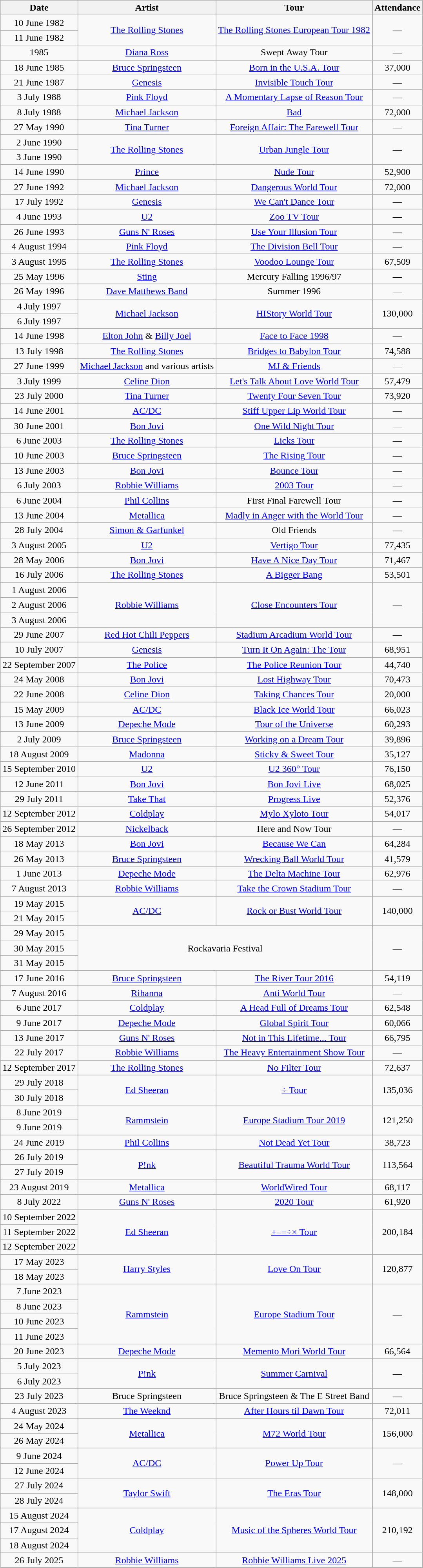<table class="wikitable sortable plainrowheaders" style="text-align:center;">
<tr>
<th scope="col">Date</th>
<th scope="col">Artist</th>
<th scope="col">Tour</th>
<th scope="col">Attendance</th>
</tr>
<tr>
<td>10 June 1982</td>
<td rowspan="2"><a href='#'>The Rolling Stones</a></td>
<td rowspan="2"><a href='#'>The Rolling Stones European Tour 1982</a></td>
<td rowspan="2">—</td>
</tr>
<tr>
<td>11 June 1982</td>
</tr>
<tr>
<td>1985</td>
<td><a href='#'>Diana Ross</a></td>
<td>Swept Away Tour</td>
<td>—</td>
</tr>
<tr>
<td>18 June 1985</td>
<td><a href='#'>Bruce Springsteen</a></td>
<td><a href='#'>Born in the U.S.A. Tour</a></td>
<td>37,000</td>
</tr>
<tr>
<td>21 June 1987</td>
<td><a href='#'>Genesis</a></td>
<td><a href='#'>Invisible Touch Tour</a></td>
<td>—</td>
</tr>
<tr>
<td>3 July 1988</td>
<td><a href='#'>Pink Floyd</a></td>
<td><a href='#'>A Momentary Lapse of Reason Tour</a></td>
<td>—</td>
</tr>
<tr>
<td>8 July 1988</td>
<td><a href='#'>Michael Jackson</a></td>
<td><a href='#'>Bad</a></td>
<td>72,000</td>
</tr>
<tr>
<td>27 May 1990</td>
<td><a href='#'>Tina Turner</a></td>
<td><a href='#'>Foreign Affair: The Farewell Tour</a></td>
<td>—</td>
</tr>
<tr>
<td>2 June 1990</td>
<td rowspan="2"><a href='#'>The Rolling Stones</a></td>
<td rowspan="2"><a href='#'>Urban Jungle Tour</a></td>
<td rowspan="2">—</td>
</tr>
<tr>
<td>3 June 1990</td>
</tr>
<tr>
<td>14 June 1990</td>
<td><a href='#'>Prince</a></td>
<td><a href='#'>Nude Tour</a></td>
<td>52,900</td>
</tr>
<tr>
<td>27 June 1992</td>
<td><a href='#'>Michael Jackson</a></td>
<td><a href='#'>Dangerous World Tour</a></td>
<td>72,000</td>
</tr>
<tr>
<td>17 July 1992</td>
<td><a href='#'>Genesis</a></td>
<td><a href='#'>We Can't Dance Tour</a></td>
<td>—</td>
</tr>
<tr>
<td>4 June 1993</td>
<td><a href='#'>U2</a></td>
<td><a href='#'>Zoo TV Tour</a></td>
<td>—</td>
</tr>
<tr>
<td>26 June 1993</td>
<td><a href='#'>Guns N' Roses</a></td>
<td><a href='#'>Use Your Illusion Tour</a></td>
<td>—</td>
</tr>
<tr>
<td>4 August 1994</td>
<td><a href='#'>Pink Floyd</a></td>
<td><a href='#'>The Division Bell Tour</a></td>
<td>—</td>
</tr>
<tr>
<td>3 August 1995</td>
<td><a href='#'>The Rolling Stones</a></td>
<td><a href='#'>Voodoo Lounge Tour</a></td>
<td>67,509</td>
</tr>
<tr>
<td>25 May 1996</td>
<td><a href='#'>Sting</a></td>
<td>Mercury Falling 1996/97</td>
<td>—</td>
</tr>
<tr>
<td>26 May 1996</td>
<td><a href='#'>Dave Matthews Band</a></td>
<td>Summer 1996</td>
<td>—</td>
</tr>
<tr>
<td>4 July 1997</td>
<td rowspan="2"><a href='#'>Michael Jackson</a></td>
<td rowspan="2"><a href='#'>HIStory World Tour</a></td>
<td rowspan="2">130,000</td>
</tr>
<tr>
<td>6 July 1997</td>
</tr>
<tr>
<td>14 June 1998</td>
<td><a href='#'>Elton John</a> & <a href='#'>Billy Joel</a></td>
<td><a href='#'>Face to Face 1998</a></td>
<td>—</td>
</tr>
<tr>
<td>13 July 1998</td>
<td><a href='#'>The Rolling Stones</a></td>
<td><a href='#'>Bridges to Babylon Tour</a></td>
<td>74,588</td>
</tr>
<tr>
<td>27 June 1999</td>
<td><a href='#'>Michael Jackson</a> and various artists</td>
<td><a href='#'>MJ & Friends</a></td>
<td>—</td>
</tr>
<tr>
<td>3 July 1999</td>
<td><a href='#'>Celine Dion</a></td>
<td><a href='#'>Let's Talk About Love World Tour</a></td>
<td>57,479</td>
</tr>
<tr>
<td>23 July 2000</td>
<td><a href='#'>Tina Turner</a></td>
<td><a href='#'>Twenty Four Seven Tour</a></td>
<td>73,920</td>
</tr>
<tr>
<td>14 June 2001</td>
<td><a href='#'>AC/DC</a></td>
<td><a href='#'>Stiff Upper Lip World Tour</a></td>
<td>—</td>
</tr>
<tr>
<td>30 June 2001</td>
<td><a href='#'>Bon Jovi</a></td>
<td><a href='#'>One Wild Night Tour</a></td>
<td>—</td>
</tr>
<tr>
<td>6 June 2003</td>
<td><a href='#'>The Rolling Stones</a></td>
<td><a href='#'>Licks Tour</a></td>
<td>—</td>
</tr>
<tr>
<td>10 June 2003</td>
<td><a href='#'>Bruce Springsteen</a></td>
<td><a href='#'>The Rising Tour</a></td>
<td>—</td>
</tr>
<tr>
<td>13 June 2003</td>
<td><a href='#'>Bon Jovi</a></td>
<td><a href='#'>Bounce Tour</a></td>
<td>—</td>
</tr>
<tr>
<td>6 July 2003</td>
<td><a href='#'>Robbie Williams</a></td>
<td><a href='#'>2003 Tour</a></td>
<td>—</td>
</tr>
<tr>
<td>6 June 2004</td>
<td><a href='#'>Phil Collins</a></td>
<td>First Final Farewell Tour</td>
<td>—</td>
</tr>
<tr>
<td>13 June 2004</td>
<td><a href='#'>Metallica</a></td>
<td><a href='#'>Madly in Anger with the World Tour</a></td>
<td>—</td>
</tr>
<tr>
<td>28 July 2004</td>
<td><a href='#'>Simon & Garfunkel</a></td>
<td>Old Friends</td>
<td>—</td>
</tr>
<tr>
<td>3 August 2005</td>
<td><a href='#'>U2</a></td>
<td><a href='#'>Vertigo Tour</a></td>
<td>77,435</td>
</tr>
<tr>
<td>28 May 2006</td>
<td><a href='#'>Bon Jovi</a></td>
<td><a href='#'>Have A Nice Day Tour</a></td>
<td>71,467</td>
</tr>
<tr>
<td>16 July 2006</td>
<td><a href='#'>The Rolling Stones</a></td>
<td><a href='#'>A Bigger Bang</a></td>
<td>53,501</td>
</tr>
<tr>
<td>1 August 2006</td>
<td rowspan="3"><a href='#'>Robbie Williams</a></td>
<td rowspan="3"><a href='#'>Close Encounters Tour</a></td>
<td rowspan="3">—</td>
</tr>
<tr>
<td>2 August 2006</td>
</tr>
<tr>
<td>3 August 2006</td>
</tr>
<tr>
<td>29 June 2007</td>
<td><a href='#'>Red Hot Chili Peppers</a></td>
<td><a href='#'>Stadium Arcadium World Tour</a></td>
<td>—</td>
</tr>
<tr>
<td>10 July 2007</td>
<td><a href='#'>Genesis</a></td>
<td><a href='#'>Turn It On Again: The Tour</a></td>
<td>68,951</td>
</tr>
<tr>
<td>22 September 2007</td>
<td><a href='#'>The Police</a></td>
<td><a href='#'>The Police Reunion Tour</a></td>
<td>44,740</td>
</tr>
<tr>
<td>24 May 2008</td>
<td><a href='#'>Bon Jovi</a></td>
<td><a href='#'>Lost Highway Tour</a></td>
<td>70,473</td>
</tr>
<tr>
<td>22 June 2008</td>
<td><a href='#'>Celine Dion</a></td>
<td><a href='#'>Taking Chances Tour</a></td>
<td>20,000</td>
</tr>
<tr>
<td>15 May 2009</td>
<td><a href='#'>AC/DC</a></td>
<td><a href='#'>Black Ice World Tour</a></td>
<td>66,023</td>
</tr>
<tr>
<td>13 June 2009</td>
<td><a href='#'>Depeche Mode</a></td>
<td><a href='#'>Tour of the Universe</a></td>
<td>60,293</td>
</tr>
<tr>
<td>2 July 2009</td>
<td><a href='#'>Bruce Springsteen</a></td>
<td><a href='#'>Working on a Dream Tour</a></td>
<td>39,896</td>
</tr>
<tr>
<td>18 August 2009</td>
<td><a href='#'>Madonna</a></td>
<td><a href='#'>Sticky & Sweet Tour</a></td>
<td>35,127</td>
</tr>
<tr>
<td>15 September 2010</td>
<td><a href='#'>U2</a></td>
<td><a href='#'>U2 360° Tour</a></td>
<td>76,150</td>
</tr>
<tr>
<td>12 June 2011</td>
<td><a href='#'>Bon Jovi</a></td>
<td><a href='#'>Bon Jovi Live</a></td>
<td>68,025</td>
</tr>
<tr>
<td>29 July 2011</td>
<td><a href='#'>Take That</a></td>
<td><a href='#'>Progress Live</a></td>
<td>52,376</td>
</tr>
<tr>
<td>12 September 2012</td>
<td><a href='#'>Coldplay</a></td>
<td><a href='#'>Mylo Xyloto Tour</a></td>
<td>54,017</td>
</tr>
<tr>
<td>26 September 2012</td>
<td><a href='#'>Nickelback</a></td>
<td>Here and Now Tour</td>
<td>—</td>
</tr>
<tr>
<td>18 May 2013</td>
<td><a href='#'>Bon Jovi</a></td>
<td><a href='#'>Because We Can</a></td>
<td>64,284</td>
</tr>
<tr>
<td>26 May 2013</td>
<td><a href='#'>Bruce Springsteen</a></td>
<td><a href='#'>Wrecking Ball World Tour</a></td>
<td>41,579</td>
</tr>
<tr>
<td>1 June 2013</td>
<td><a href='#'>Depeche Mode</a></td>
<td><a href='#'>The Delta Machine Tour</a></td>
<td>62,976</td>
</tr>
<tr>
<td>7 August 2013</td>
<td><a href='#'>Robbie Williams</a></td>
<td><a href='#'>Take the Crown Stadium Tour</a></td>
<td>—</td>
</tr>
<tr>
<td>19 May 2015</td>
<td rowspan="2"><a href='#'>AC/DC</a></td>
<td rowspan="2"><a href='#'>Rock or Bust World Tour</a></td>
<td rowspan="2">140,000</td>
</tr>
<tr>
<td>21 May 2015</td>
</tr>
<tr>
<td>29 May 2015</td>
<td colspan="2" rowspan="3">Rockavaria Festival</td>
<td rowspan="3">—</td>
</tr>
<tr>
<td>30 May 2015</td>
</tr>
<tr>
<td>31 May 2015</td>
</tr>
<tr>
<td>17 June 2016</td>
<td><a href='#'>Bruce Springsteen</a></td>
<td><a href='#'>The River Tour 2016</a></td>
<td>54,119</td>
</tr>
<tr>
<td>7 August 2016</td>
<td><a href='#'>Rihanna</a></td>
<td><a href='#'>Anti World Tour</a></td>
<td>—</td>
</tr>
<tr>
<td>6 June 2017</td>
<td><a href='#'>Coldplay</a></td>
<td><a href='#'>A Head Full of Dreams Tour</a></td>
<td>62,548</td>
</tr>
<tr>
<td>9 June 2017</td>
<td><a href='#'>Depeche Mode</a></td>
<td><a href='#'>Global Spirit Tour</a></td>
<td>60,066</td>
</tr>
<tr>
<td>13 June 2017</td>
<td><a href='#'>Guns N' Roses</a></td>
<td><a href='#'>Not in This Lifetime... Tour</a></td>
<td>66,795</td>
</tr>
<tr>
<td>22 July 2017</td>
<td><a href='#'>Robbie Williams</a></td>
<td><a href='#'>The Heavy Entertainment Show Tour</a></td>
<td>—</td>
</tr>
<tr>
<td>12 September 2017</td>
<td><a href='#'>The Rolling Stones</a></td>
<td><a href='#'>No Filter Tour</a></td>
<td>72,637</td>
</tr>
<tr>
<td>29 July 2018</td>
<td rowspan="2"><a href='#'>Ed Sheeran</a></td>
<td rowspan="2"><a href='#'>÷ Tour</a></td>
<td rowspan="2">135,036</td>
</tr>
<tr>
<td>30 July 2018</td>
</tr>
<tr>
<td>8 June 2019</td>
<td rowspan="2"><a href='#'>Rammstein</a></td>
<td rowspan="2"><a href='#'>Europe Stadium Tour 2019</a></td>
<td rowspan="2">121,250</td>
</tr>
<tr>
<td>9 June 2019</td>
</tr>
<tr>
<td>24 June 2019</td>
<td><a href='#'>Phil Collins</a></td>
<td><a href='#'>Not Dead Yet Tour</a></td>
<td>38,723</td>
</tr>
<tr>
<td>26 July 2019</td>
<td rowspan="2"><a href='#'>P!nk</a></td>
<td rowspan="2"><a href='#'>Beautiful Trauma World Tour</a></td>
<td rowspan="2">113,564</td>
</tr>
<tr>
<td>27 July 2019</td>
</tr>
<tr>
<td>23 August 2019</td>
<td><a href='#'>Metallica</a></td>
<td><a href='#'>WorldWired Tour</a></td>
<td>68,117</td>
</tr>
<tr>
<td>8 July 2022</td>
<td><a href='#'>Guns N' Roses</a></td>
<td><a href='#'>2020 Tour</a></td>
<td>61,920</td>
</tr>
<tr>
<td>10 September 2022</td>
<td rowspan="3"><a href='#'>Ed Sheeran</a></td>
<td rowspan="3"><a href='#'>+–=÷× Tour</a></td>
<td rowspan="3">200,184</td>
</tr>
<tr>
<td>11 September 2022</td>
</tr>
<tr>
<td>12 September 2022</td>
</tr>
<tr>
<td>17 May 2023</td>
<td rowspan="2"><a href='#'>Harry Styles</a></td>
<td rowspan="2"><a href='#'>Love On Tour</a></td>
<td rowspan="2">120,877</td>
</tr>
<tr>
<td>18 May 2023</td>
</tr>
<tr>
<td>7 June 2023</td>
<td rowspan="4"><a href='#'>Rammstein</a></td>
<td rowspan="4"><a href='#'>Europe Stadium Tour</a></td>
<td rowspan="4">—</td>
</tr>
<tr>
<td>8 June 2023</td>
</tr>
<tr>
<td>10 June 2023</td>
</tr>
<tr>
<td>11 June 2023</td>
</tr>
<tr>
<td>20 June 2023</td>
<td><a href='#'>Depeche Mode</a></td>
<td><a href='#'>Memento Mori World Tour</a></td>
<td>66,564</td>
</tr>
<tr>
<td>5 July 2023</td>
<td rowspan="2"><a href='#'>P!nk</a></td>
<td rowspan="2"><a href='#'>Summer Carnival</a></td>
<td rowspan="2">—</td>
</tr>
<tr>
<td>6 July 2023</td>
</tr>
<tr>
<td>23 July 2023</td>
<td>Bruce Springsteen</td>
<td>Bruce Springsteen & The E Street Band</td>
<td>—</td>
</tr>
<tr>
<td>4 August 2023</td>
<td><a href='#'>The Weeknd</a></td>
<td><a href='#'>After Hours til Dawn Tour</a></td>
<td>72,011</td>
</tr>
<tr>
<td>24 May 2024</td>
<td rowspan="2"><a href='#'>Metallica</a></td>
<td rowspan="2"><a href='#'>M72 World Tour</a></td>
<td rowspan="2">156,000</td>
</tr>
<tr>
<td>26 May 2024</td>
</tr>
<tr>
<td>9 June 2024</td>
<td rowspan="2"><a href='#'>AC/DC</a></td>
<td rowspan="2"><a href='#'>Power Up Tour</a></td>
<td rowspan="2">—</td>
</tr>
<tr>
<td>12 June 2024</td>
</tr>
<tr>
<td>27 July 2024</td>
<td rowspan="2"><a href='#'>Taylor Swift</a></td>
<td rowspan="2"><a href='#'>The Eras Tour</a></td>
<td rowspan="2">148,000</td>
</tr>
<tr>
<td>28 July 2024</td>
</tr>
<tr>
<td>15 August 2024</td>
<td rowspan="3"><a href='#'>Coldplay</a></td>
<td rowspan="3"><a href='#'>Music of the Spheres World Tour</a></td>
<td rowspan='3'>210,192</td>
</tr>
<tr>
<td>17 August 2024</td>
</tr>
<tr>
<td>18 August 2024</td>
</tr>
<tr>
<td>26 July 2025</td>
<td><a href='#'>Robbie Williams</a></td>
<td><a href='#'>Robbie Williams Live 2025</a></td>
<td>—</td>
</tr>
</table>
